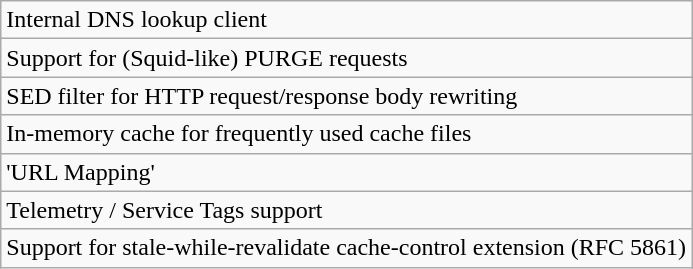<table class="wikitable">
<tr>
<td>Internal DNS lookup client</td>
</tr>
<tr>
<td>Support for (Squid-like) PURGE requests</td>
</tr>
<tr>
<td>SED filter for HTTP request/response body rewriting</td>
</tr>
<tr>
<td>In-memory cache for frequently used cache files</td>
</tr>
<tr>
<td>'URL Mapping'</td>
</tr>
<tr>
<td>Telemetry / Service Tags support</td>
</tr>
<tr>
<td>Support for stale-while-revalidate cache-control extension (RFC 5861)</td>
</tr>
</table>
